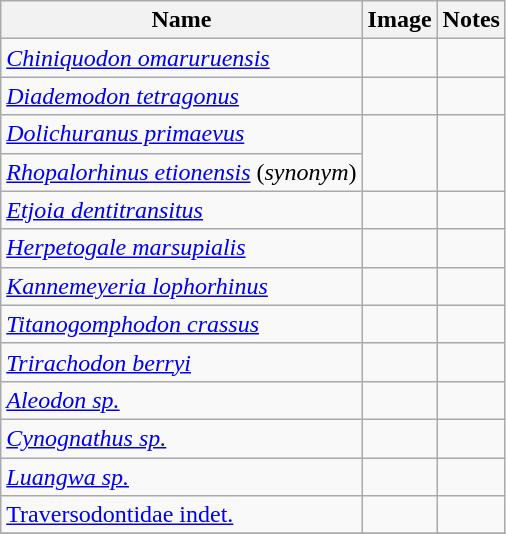<table class="wikitable sortable">
<tr>
<th>Name</th>
<th>Image</th>
<th>Notes</th>
</tr>
<tr>
<td><em><a href='#'>Chiniquodon omaruruensis</a></em></td>
<td></td>
<td></td>
</tr>
<tr>
<td><em><a href='#'>Diademodon tetragonus</a></em></td>
<td></td>
<td></td>
</tr>
<tr>
<td><em><a href='#'>Dolichuranus primaevus</a></em></td>
<td rowspan=2></td>
<td rowspan=2 align=center></td>
</tr>
<tr>
<td><em><a href='#'>Rhopalorhinus etionensis</a></em> (<em>synonym</em>)</td>
</tr>
<tr>
<td><em><a href='#'>Etjoia dentitransitus</a></em></td>
<td></td>
<td></td>
</tr>
<tr>
<td><em><a href='#'>Herpetogale marsupialis</a></em></td>
<td></td>
<td></td>
</tr>
<tr>
<td><em><a href='#'>Kannemeyeria lophorhinus</a></em></td>
<td></td>
<td></td>
</tr>
<tr>
<td><em><a href='#'>Titanogomphodon crassus</a></em></td>
<td></td>
<td></td>
</tr>
<tr>
<td><em><a href='#'>Trirachodon berryi</a></em></td>
<td></td>
<td></td>
</tr>
<tr>
<td><em><a href='#'>Aleodon sp.</a></em></td>
<td></td>
<td></td>
</tr>
<tr>
<td><em><a href='#'>Cynognathus sp.</a></em></td>
<td></td>
<td></td>
</tr>
<tr>
<td><em><a href='#'>Luangwa sp.</a></em></td>
<td></td>
<td></td>
</tr>
<tr>
<td><a href='#'>Traversodontidae indet.</a></td>
<td></td>
<td></td>
</tr>
<tr>
</tr>
</table>
